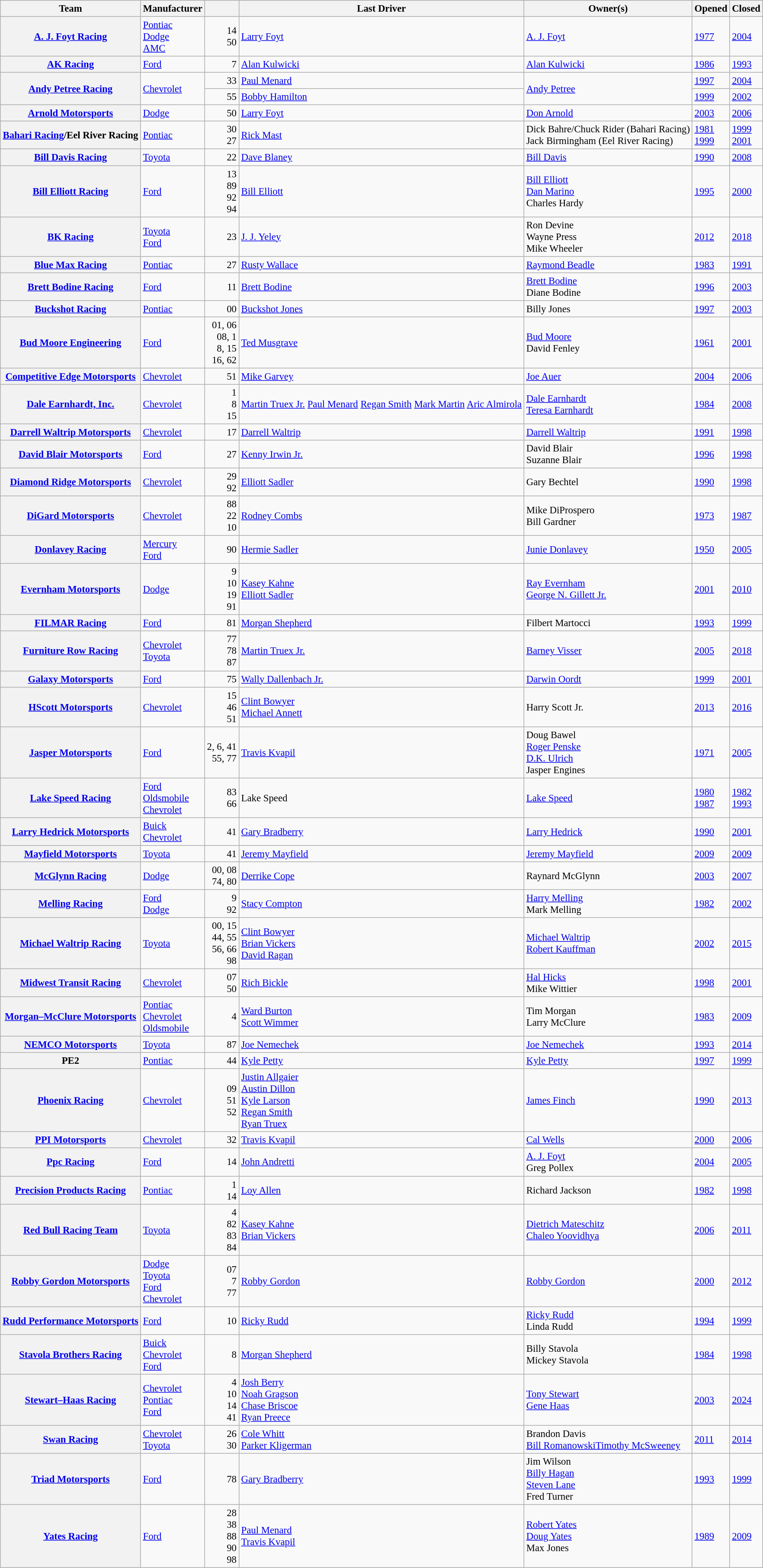<table class="wikitable sortable" style="font-size: 95%;">
<tr>
<th>Team</th>
<th>Manufacturer</th>
<th></th>
<th>Last Driver</th>
<th>Owner(s)</th>
<th>Opened</th>
<th>Closed</th>
</tr>
<tr>
<th><a href='#'>A. J. Foyt Racing</a></th>
<td><a href='#'>Pontiac</a><br><a href='#'>Dodge</a><br><a href='#'>AMC</a></td>
<td align="right">14<br>50</td>
<td><a href='#'>Larry Foyt</a></td>
<td><a href='#'>A. J. Foyt</a></td>
<td><a href='#'>1977</a></td>
<td><a href='#'>2004</a></td>
</tr>
<tr>
<th><a href='#'>AK Racing</a></th>
<td><a href='#'>Ford</a></td>
<td align="right">7</td>
<td><a href='#'>Alan Kulwicki</a></td>
<td><a href='#'>Alan Kulwicki</a></td>
<td><a href='#'>1986</a></td>
<td><a href='#'>1993</a></td>
</tr>
<tr>
<th rowspan=2><a href='#'>Andy Petree Racing</a></th>
<td rowspan=2><a href='#'>Chevrolet</a></td>
<td align="right">33</td>
<td><a href='#'>Paul Menard</a></td>
<td rowspan=2><a href='#'>Andy Petree</a></td>
<td><a href='#'>1997</a></td>
<td><a href='#'>2004</a></td>
</tr>
<tr>
<td align="right">55</td>
<td><a href='#'>Bobby Hamilton</a></td>
<td><a href='#'>1999</a></td>
<td><a href='#'>2002</a></td>
</tr>
<tr>
<th><a href='#'>Arnold Motorsports</a></th>
<td><a href='#'>Dodge</a></td>
<td align="right">50</td>
<td><a href='#'>Larry Foyt</a></td>
<td><a href='#'>Don Arnold</a></td>
<td><a href='#'>2003</a></td>
<td><a href='#'>2006</a></td>
</tr>
<tr>
<th><a href='#'>Bahari Racing</a>/Eel River Racing</th>
<td><a href='#'>Pontiac</a></td>
<td align="right">30<br>27</td>
<td><a href='#'>Rick Mast</a></td>
<td>Dick Bahre/Chuck Rider (Bahari Racing)<br>Jack Birmingham (Eel River Racing)</td>
<td><a href='#'>1981</a><br><a href='#'>1999</a></td>
<td><a href='#'>1999</a><br><a href='#'>2001</a></td>
</tr>
<tr>
<th><a href='#'>Bill Davis Racing</a></th>
<td><a href='#'>Toyota</a></td>
<td align="right">22</td>
<td><a href='#'>Dave Blaney</a></td>
<td><a href='#'>Bill Davis</a></td>
<td><a href='#'>1990</a></td>
<td><a href='#'>2008</a></td>
</tr>
<tr>
<th><a href='#'>Bill Elliott Racing</a></th>
<td><a href='#'>Ford</a></td>
<td align="right">13<br>89<br>92<br>94</td>
<td><a href='#'>Bill Elliott</a></td>
<td><a href='#'>Bill Elliott</a><br><a href='#'>Dan Marino</a><br>Charles Hardy</td>
<td><a href='#'>1995</a></td>
<td><a href='#'>2000</a></td>
</tr>
<tr>
<th><a href='#'>BK Racing</a></th>
<td><a href='#'>Toyota</a><br><a href='#'>Ford</a></td>
<td align="right">23</td>
<td><a href='#'>J. J. Yeley</a></td>
<td>Ron Devine<br>Wayne Press<br>Mike Wheeler</td>
<td><a href='#'>2012</a></td>
<td><a href='#'>2018</a></td>
</tr>
<tr>
<th><a href='#'>Blue Max Racing</a></th>
<td><a href='#'>Pontiac</a></td>
<td align="right">27</td>
<td><a href='#'>Rusty Wallace</a></td>
<td><a href='#'>Raymond Beadle</a></td>
<td><a href='#'>1983</a></td>
<td><a href='#'>1991</a></td>
</tr>
<tr>
<th><a href='#'>Brett Bodine Racing</a></th>
<td><a href='#'>Ford</a></td>
<td align="right">11</td>
<td><a href='#'>Brett Bodine</a></td>
<td><a href='#'>Brett Bodine</a><br>Diane Bodine</td>
<td><a href='#'>1996</a></td>
<td><a href='#'>2003</a></td>
</tr>
<tr>
<th><a href='#'>Buckshot Racing</a></th>
<td><a href='#'>Pontiac</a></td>
<td align="right">00</td>
<td><a href='#'>Buckshot Jones</a></td>
<td>Billy Jones</td>
<td><a href='#'>1997</a></td>
<td><a href='#'>2003</a></td>
</tr>
<tr>
<th><a href='#'>Bud Moore Engineering</a></th>
<td><a href='#'>Ford</a></td>
<td align="right">01, 06<br>08, 1<br>8, 15<br>16, 62</td>
<td><a href='#'>Ted Musgrave</a></td>
<td><a href='#'>Bud Moore</a><br>David Fenley</td>
<td><a href='#'>1961</a></td>
<td><a href='#'>2001</a></td>
</tr>
<tr>
<th><a href='#'>Competitive Edge Motorsports</a></th>
<td><a href='#'>Chevrolet</a></td>
<td align="right">51</td>
<td><a href='#'>Mike Garvey</a></td>
<td><a href='#'>Joe Auer</a></td>
<td><a href='#'>2004</a></td>
<td><a href='#'>2006</a></td>
</tr>
<tr>
<th><a href='#'>Dale Earnhardt, Inc.</a></th>
<td><a href='#'>Chevrolet</a></td>
<td align="right">1<br>8<br>15</td>
<td><a href='#'>Martin Truex Jr.</a> <a href='#'>Paul Menard</a> <a href='#'>Regan Smith</a> <a href='#'>Mark Martin</a> <a href='#'>Aric Almirola</a></td>
<td><a href='#'>Dale Earnhardt</a><br><a href='#'>Teresa Earnhardt</a></td>
<td><a href='#'>1984</a></td>
<td><a href='#'>2008</a></td>
</tr>
<tr>
<th><a href='#'>Darrell Waltrip Motorsports</a></th>
<td><a href='#'>Chevrolet</a></td>
<td align="right">17</td>
<td><a href='#'>Darrell Waltrip</a></td>
<td><a href='#'>Darrell Waltrip</a></td>
<td><a href='#'>1991</a></td>
<td><a href='#'>1998</a></td>
</tr>
<tr>
<th><a href='#'>David Blair Motorsports</a></th>
<td><a href='#'>Ford</a></td>
<td align="right">27</td>
<td><a href='#'>Kenny Irwin Jr.</a></td>
<td>David Blair<br>Suzanne Blair</td>
<td><a href='#'>1996</a></td>
<td><a href='#'>1998</a></td>
</tr>
<tr>
<th><a href='#'>Diamond Ridge Motorsports</a></th>
<td><a href='#'>Chevrolet</a></td>
<td align="right">29<br>92</td>
<td><a href='#'>Elliott Sadler</a></td>
<td>Gary Bechtel</td>
<td><a href='#'>1990</a></td>
<td><a href='#'>1998</a></td>
</tr>
<tr>
<th><a href='#'>DiGard Motorsports</a></th>
<td><a href='#'>Chevrolet</a></td>
<td align="right">88<br>22<br>10</td>
<td><a href='#'>Rodney Combs</a></td>
<td>Mike DiProspero<br>Bill Gardner</td>
<td><a href='#'>1973</a></td>
<td><a href='#'>1987</a></td>
</tr>
<tr>
<th><a href='#'>Donlavey Racing</a></th>
<td><a href='#'>Mercury</a><br><a href='#'>Ford</a></td>
<td align="right">90</td>
<td><a href='#'>Hermie Sadler</a></td>
<td><a href='#'>Junie Donlavey</a></td>
<td><a href='#'>1950</a></td>
<td><a href='#'>2005</a></td>
</tr>
<tr>
<th><a href='#'>Evernham Motorsports</a></th>
<td><a href='#'>Dodge</a></td>
<td align="right">9<br>10<br>19<br>91</td>
<td><a href='#'>Kasey Kahne</a><br><a href='#'>Elliott Sadler</a></td>
<td><a href='#'>Ray Evernham</a><br><a href='#'>George N. Gillett Jr.</a></td>
<td><a href='#'>2001</a></td>
<td><a href='#'>2010</a></td>
</tr>
<tr>
<th><a href='#'>FILMAR Racing</a></th>
<td><a href='#'>Ford</a></td>
<td align="right">81</td>
<td><a href='#'>Morgan Shepherd</a></td>
<td>Filbert Martocci</td>
<td><a href='#'>1993</a></td>
<td><a href='#'>1999</a></td>
</tr>
<tr>
<th><a href='#'>Furniture Row Racing</a></th>
<td><a href='#'>Chevrolet</a><br><a href='#'>Toyota</a></td>
<td align="right">77<br>78<br>87</td>
<td><a href='#'>Martin Truex Jr.</a></td>
<td><a href='#'>Barney Visser</a></td>
<td><a href='#'>2005</a></td>
<td><a href='#'>2018</a></td>
</tr>
<tr>
<th><a href='#'>Galaxy Motorsports</a></th>
<td><a href='#'>Ford</a></td>
<td align="right">75</td>
<td><a href='#'>Wally Dallenbach Jr.</a></td>
<td><a href='#'>Darwin Oordt</a></td>
<td><a href='#'>1999</a></td>
<td><a href='#'>2001</a></td>
</tr>
<tr>
<th><a href='#'>HScott Motorsports</a></th>
<td><a href='#'>Chevrolet</a></td>
<td align="right">15<br>46<br>51</td>
<td><a href='#'>Clint Bowyer</a><br><a href='#'>Michael Annett</a></td>
<td>Harry Scott Jr.</td>
<td><a href='#'>2013</a></td>
<td><a href='#'>2016</a></td>
</tr>
<tr>
<th><a href='#'>Jasper Motorsports</a></th>
<td><a href='#'>Ford</a></td>
<td align="right">2, 6, 41<br>55, 77</td>
<td><a href='#'>Travis Kvapil</a></td>
<td>Doug Bawel<br><a href='#'>Roger Penske</a><br><a href='#'>D.K. Ulrich</a><br>Jasper Engines</td>
<td><a href='#'>1971</a></td>
<td><a href='#'>2005</a></td>
</tr>
<tr>
<th><a href='#'>Lake Speed Racing</a></th>
<td><a href='#'>Ford</a><br><a href='#'>Oldsmobile</a><br><a href='#'>Chevrolet</a></td>
<td align="right">83<br>66</td>
<td>Lake Speed</td>
<td><a href='#'>Lake Speed</a></td>
<td><a href='#'>1980</a><br><a href='#'>1987</a></td>
<td><a href='#'>1982</a><br><a href='#'>1993</a></td>
</tr>
<tr>
<th><a href='#'>Larry Hedrick Motorsports</a></th>
<td><a href='#'>Buick</a><br><a href='#'>Chevrolet</a></td>
<td align="right">41</td>
<td><a href='#'>Gary Bradberry</a></td>
<td><a href='#'>Larry Hedrick</a></td>
<td><a href='#'>1990</a></td>
<td><a href='#'>2001</a></td>
</tr>
<tr>
<th><a href='#'>Mayfield Motorsports</a></th>
<td><a href='#'>Toyota</a></td>
<td align="right">41</td>
<td><a href='#'>Jeremy Mayfield</a></td>
<td><a href='#'>Jeremy Mayfield</a></td>
<td><a href='#'>2009</a></td>
<td><a href='#'>2009</a></td>
</tr>
<tr>
<th><a href='#'>McGlynn Racing</a></th>
<td><a href='#'>Dodge</a></td>
<td align="right">00, 08<br>74, 80</td>
<td><a href='#'>Derrike Cope</a></td>
<td>Raynard McGlynn</td>
<td><a href='#'>2003</a></td>
<td><a href='#'>2007</a></td>
</tr>
<tr>
<th><a href='#'>Melling Racing</a></th>
<td><a href='#'>Ford</a><br><a href='#'>Dodge</a></td>
<td align="right">9<br>92</td>
<td><a href='#'>Stacy Compton</a></td>
<td><a href='#'>Harry Melling</a><br>Mark Melling</td>
<td><a href='#'>1982</a></td>
<td><a href='#'>2002</a></td>
</tr>
<tr>
<th><a href='#'>Michael Waltrip Racing</a></th>
<td><a href='#'>Toyota</a></td>
<td align="right">00, 15<br>44, 55<br>56, 66<br>98</td>
<td><a href='#'>Clint Bowyer</a><br> <a href='#'>Brian Vickers</a><br> <a href='#'>David Ragan</a></td>
<td><a href='#'>Michael Waltrip</a><br><a href='#'>Robert Kauffman</a></td>
<td><a href='#'>2002</a></td>
<td><a href='#'>2015</a></td>
</tr>
<tr>
<th><a href='#'>Midwest Transit Racing</a></th>
<td><a href='#'>Chevrolet</a></td>
<td align="right">07<br>50</td>
<td><a href='#'>Rich Bickle</a></td>
<td><a href='#'>Hal Hicks</a><br>Mike Wittier</td>
<td><a href='#'>1998</a></td>
<td><a href='#'>2001</a></td>
</tr>
<tr>
<th><a href='#'>Morgan–McClure Motorsports</a></th>
<td><a href='#'>Pontiac</a><br><a href='#'>Chevrolet</a><br><a href='#'>Oldsmobile</a></td>
<td align="right">4</td>
<td><a href='#'>Ward Burton</a><br><a href='#'>Scott Wimmer</a></td>
<td>Tim Morgan<br>Larry McClure</td>
<td><a href='#'>1983</a></td>
<td><a href='#'>2009</a></td>
</tr>
<tr>
<th><a href='#'>NEMCO Motorsports</a></th>
<td><a href='#'>Toyota</a></td>
<td align="right">87</td>
<td><a href='#'>Joe Nemechek</a></td>
<td><a href='#'>Joe Nemechek</a></td>
<td><a href='#'>1993</a></td>
<td><a href='#'>2014</a></td>
</tr>
<tr>
<th>PE2</th>
<td><a href='#'>Pontiac</a></td>
<td align="right">44</td>
<td><a href='#'>Kyle Petty</a></td>
<td><a href='#'>Kyle Petty</a></td>
<td><a href='#'>1997</a></td>
<td><a href='#'>1999</a></td>
</tr>
<tr>
<th><a href='#'>Phoenix Racing</a></th>
<td><a href='#'>Chevrolet</a></td>
<td align="right">09<br>51<br>52</td>
<td><a href='#'>Justin Allgaier</a><br><a href='#'>Austin Dillon</a><br><a href='#'>Kyle Larson</a><br><a href='#'>Regan Smith</a><br><a href='#'>Ryan Truex</a></td>
<td><a href='#'>James Finch</a></td>
<td><a href='#'>1990</a></td>
<td><a href='#'>2013</a></td>
</tr>
<tr>
<th><a href='#'>PPI Motorsports</a></th>
<td><a href='#'>Chevrolet</a></td>
<td align="right">32</td>
<td><a href='#'>Travis Kvapil</a></td>
<td><a href='#'>Cal Wells</a></td>
<td><a href='#'>2000</a></td>
<td><a href='#'>2006</a></td>
</tr>
<tr>
<th><a href='#'>Ppc Racing</a></th>
<td><a href='#'>Ford</a></td>
<td align="right">14</td>
<td><a href='#'>John Andretti</a></td>
<td><a href='#'>A. J. Foyt</a><br>Greg Pollex</td>
<td><a href='#'>2004</a></td>
<td><a href='#'>2005</a></td>
</tr>
<tr>
<th><a href='#'>Precision Products Racing</a></th>
<td><a href='#'>Pontiac</a></td>
<td align="right">1<br>14</td>
<td><a href='#'>Loy Allen</a></td>
<td>Richard Jackson</td>
<td><a href='#'>1982</a></td>
<td><a href='#'>1998</a></td>
</tr>
<tr>
<th><a href='#'>Red Bull Racing Team</a></th>
<td><a href='#'>Toyota</a></td>
<td align="right">4<br>82<br>83<br>84</td>
<td><a href='#'>Kasey Kahne</a><br><a href='#'>Brian Vickers</a></td>
<td><a href='#'>Dietrich Mateschitz</a><br><a href='#'>Chaleo Yoovidhya</a></td>
<td><a href='#'>2006</a></td>
<td><a href='#'>2011</a></td>
</tr>
<tr>
<th><a href='#'>Robby Gordon Motorsports</a></th>
<td><a href='#'>Dodge</a><br><a href='#'>Toyota</a><br><a href='#'>Ford</a><br><a href='#'>Chevrolet</a></td>
<td align="right">07<br>7<br>77</td>
<td><a href='#'>Robby Gordon</a></td>
<td><a href='#'>Robby Gordon</a></td>
<td><a href='#'>2000</a></td>
<td><a href='#'>2012</a></td>
</tr>
<tr>
<th><a href='#'>Rudd Performance Motorsports</a></th>
<td><a href='#'>Ford</a></td>
<td align="right">10</td>
<td><a href='#'>Ricky Rudd</a></td>
<td><a href='#'>Ricky Rudd</a><br>Linda Rudd</td>
<td><a href='#'>1994</a></td>
<td><a href='#'>1999</a></td>
</tr>
<tr>
<th><a href='#'>Stavola Brothers Racing</a></th>
<td><a href='#'>Buick</a><br><a href='#'>Chevrolet</a><br><a href='#'>Ford</a></td>
<td align="right">8</td>
<td><a href='#'>Morgan Shepherd</a></td>
<td>Billy Stavola<br>Mickey Stavola</td>
<td><a href='#'>1984</a></td>
<td><a href='#'>1998</a></td>
</tr>
<tr>
<th><a href='#'>Stewart–Haas Racing</a></th>
<td><a href='#'>Chevrolet</a><br><a href='#'>Pontiac</a><br><a href='#'>Ford</a></td>
<td align="right">4<br>10<br>14<br>41</td>
<td><a href='#'>Josh Berry</a><br><a href='#'>Noah Gragson</a><br><a href='#'>Chase Briscoe</a><br><a href='#'>Ryan Preece</a></td>
<td><a href='#'>Tony Stewart</a><br><a href='#'>Gene Haas</a></td>
<td><a href='#'>2003</a></td>
<td><a href='#'>2024</a></td>
</tr>
<tr>
<th><a href='#'>Swan Racing</a></th>
<td><a href='#'>Chevrolet</a> <br><a href='#'>Toyota</a></td>
<td align="right">26<br>30</td>
<td><a href='#'>Cole Whitt</a><br><a href='#'>Parker Kligerman</a></td>
<td>Brandon Davis<br><a href='#'>Bill Romanowski</a><a href='#'>Timothy McSweeney</a></td>
<td><a href='#'>2011</a></td>
<td><a href='#'>2014</a></td>
</tr>
<tr>
<th><a href='#'>Triad Motorsports</a></th>
<td><a href='#'>Ford</a></td>
<td align="right">78</td>
<td><a href='#'>Gary Bradberry</a></td>
<td>Jim Wilson<br><a href='#'>Billy Hagan</a><br><a href='#'>Steven Lane</a><br>Fred Turner</td>
<td><a href='#'>1993</a></td>
<td><a href='#'>1999</a></td>
</tr>
<tr>
<th><a href='#'>Yates Racing</a></th>
<td><a href='#'>Ford</a></td>
<td align="right">28<br>38<br>88<br>90<br>98</td>
<td><a href='#'>Paul Menard</a><br><a href='#'>Travis Kvapil</a></td>
<td><a href='#'>Robert Yates</a><br><a href='#'>Doug Yates</a><br>Max Jones</td>
<td><a href='#'>1989</a></td>
<td><a href='#'>2009</a></td>
</tr>
</table>
